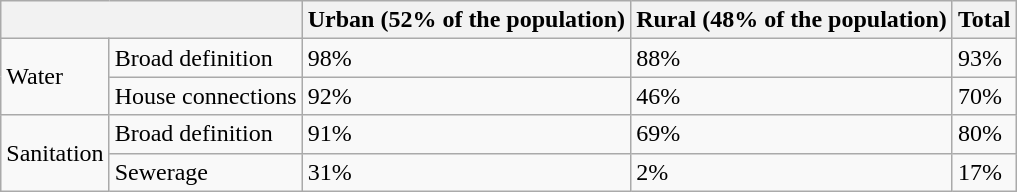<table class="wikitable">
<tr>
<th colspan="2"></th>
<th>Urban (52% of the population)</th>
<th>Rural (48% of the population)</th>
<th>Total</th>
</tr>
<tr>
<td rowspan="2">Water</td>
<td>Broad definition</td>
<td>98%</td>
<td>88%</td>
<td>93%</td>
</tr>
<tr>
<td>House connections</td>
<td>92%</td>
<td>46%</td>
<td>70%</td>
</tr>
<tr>
<td rowspan="2">Sanitation</td>
<td>Broad definition</td>
<td>91%</td>
<td>69%</td>
<td>80%</td>
</tr>
<tr>
<td>Sewerage</td>
<td>31%</td>
<td>2%</td>
<td>17%</td>
</tr>
</table>
